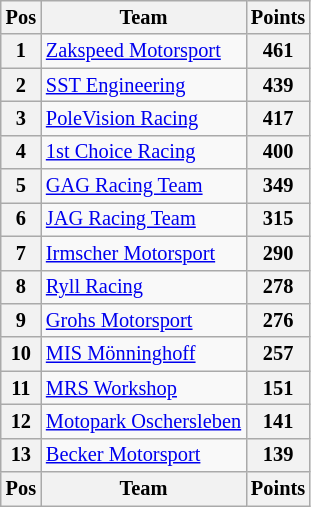<table class="wikitable" style="font-size:85%; text-align:center">
<tr style="background:#f9f9f9" valign="top">
<th valign="middle">Pos</th>
<th valign="middle">Team</th>
<th valign="middle">Points</th>
</tr>
<tr>
<th>1</th>
<td align="left"> <a href='#'>Zakspeed Motorsport</a></td>
<th>461</th>
</tr>
<tr>
<th>2</th>
<td align="left"> <a href='#'>SST Engineering</a></td>
<th>439</th>
</tr>
<tr>
<th>3</th>
<td align="left"> <a href='#'>PoleVision Racing</a></td>
<th>417</th>
</tr>
<tr>
<th>4</th>
<td align="left"> <a href='#'>1st Choice Racing</a></td>
<th>400</th>
</tr>
<tr>
<th>5</th>
<td align="left"> <a href='#'>GAG Racing Team</a></td>
<th>349</th>
</tr>
<tr>
<th>6</th>
<td align="left"> <a href='#'>JAG Racing Team</a></td>
<th>315</th>
</tr>
<tr>
<th>7</th>
<td align="left"> <a href='#'>Irmscher Motorsport</a></td>
<th>290</th>
</tr>
<tr>
<th>8</th>
<td align="left"> <a href='#'>Ryll Racing</a></td>
<th>278</th>
</tr>
<tr>
<th>9</th>
<td align="left"> <a href='#'>Grohs Motorsport</a></td>
<th>276</th>
</tr>
<tr>
<th>10</th>
<td align="left"> <a href='#'>MIS Mönninghoff</a></td>
<th>257</th>
</tr>
<tr>
<th>11</th>
<td align="left"> <a href='#'>MRS Workshop</a></td>
<th>151</th>
</tr>
<tr>
<th>12</th>
<td align="left"> <a href='#'>Motopark Oschersleben</a></td>
<th>141</th>
</tr>
<tr>
<th>13</th>
<td align="left"> <a href='#'>Becker Motorsport</a></td>
<th>139</th>
</tr>
<tr style="background:#f9f9f9" valign="top">
<th valign="middle">Pos</th>
<th valign="middle">Team</th>
<th valign="middle">Points</th>
</tr>
</table>
